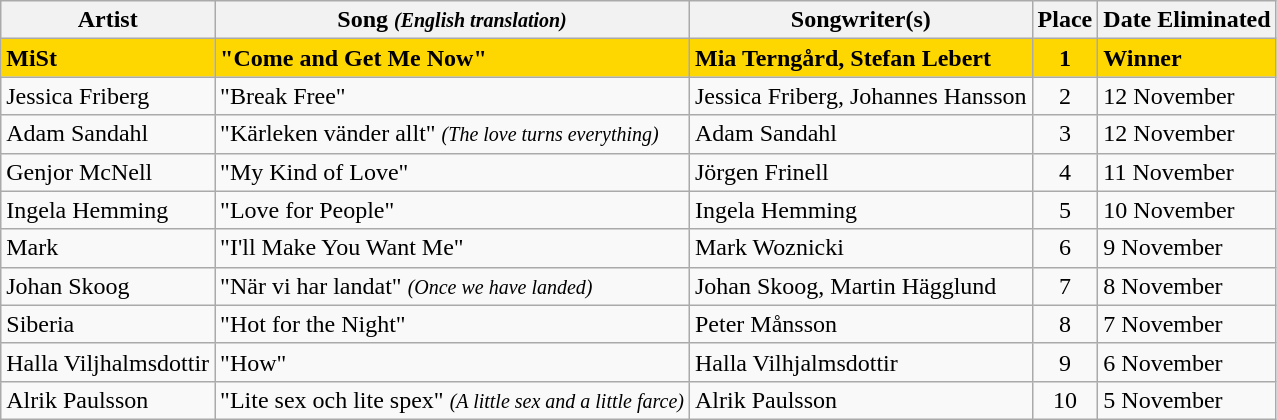<table class="wikitable">
<tr>
<th>Artist</th>
<th>Song <small><em>(English translation)</em></small></th>
<th>Songwriter(s)</th>
<th>Place</th>
<th>Date Eliminated</th>
</tr>
<tr style="font-weight:bold;background:gold;">
<td><strong>MiSt</strong></td>
<td>"<strong>Come and Get Me Now</strong>"</td>
<td><strong>Mia Terngård, Stefan Lebert</strong></td>
<td align="center">1</td>
<td>Winner</td>
</tr>
<tr>
<td>Jessica Friberg</td>
<td>"Break Free"</td>
<td>Jessica Friberg, Johannes Hansson</td>
<td align="center">2</td>
<td>12 November</td>
</tr>
<tr>
<td>Adam Sandahl</td>
<td>"Kärleken vänder allt" <small><em>(The love turns everything)</em></small></td>
<td>Adam Sandahl</td>
<td align="center">3</td>
<td>12 November</td>
</tr>
<tr>
<td>Genjor McNell</td>
<td>"My Kind of Love"</td>
<td>Jörgen Frinell</td>
<td align="center">4</td>
<td>11 November</td>
</tr>
<tr>
<td>Ingela Hemming</td>
<td>"Love for People"</td>
<td>Ingela Hemming</td>
<td align="center">5</td>
<td>10 November</td>
</tr>
<tr>
<td>Mark</td>
<td>"I'll Make You Want Me"</td>
<td>Mark Woznicki</td>
<td align="center">6</td>
<td>9 November</td>
</tr>
<tr>
<td>Johan Skoog</td>
<td>"När vi har landat" <small><em>(Once we have landed)</em></small></td>
<td>Johan Skoog, Martin Hägglund</td>
<td align="center">7</td>
<td>8 November</td>
</tr>
<tr>
<td>Siberia</td>
<td>"Hot for the Night"</td>
<td>Peter Månsson</td>
<td align="center">8</td>
<td>7 November</td>
</tr>
<tr>
<td>Halla Viljhalmsdottir</td>
<td>"How"</td>
<td>Halla Vilhjalmsdottir</td>
<td align="center">9</td>
<td>6 November</td>
</tr>
<tr>
<td>Alrik Paulsson</td>
<td>"Lite sex och lite spex" <small><em>(A little sex and a little farce)</em></small></td>
<td>Alrik Paulsson</td>
<td align="center">10</td>
<td>5 November</td>
</tr>
</table>
